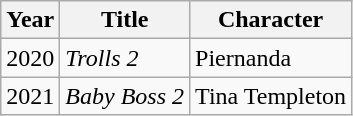<table class="wikitable">
<tr>
<th>Year</th>
<th>Title</th>
<th>Character</th>
</tr>
<tr>
<td>2020</td>
<td><em>Trolls 2</em></td>
<td>Piernanda</td>
</tr>
<tr>
<td>2021</td>
<td><em>Baby Boss 2</em></td>
<td>Tina Templeton</td>
</tr>
</table>
